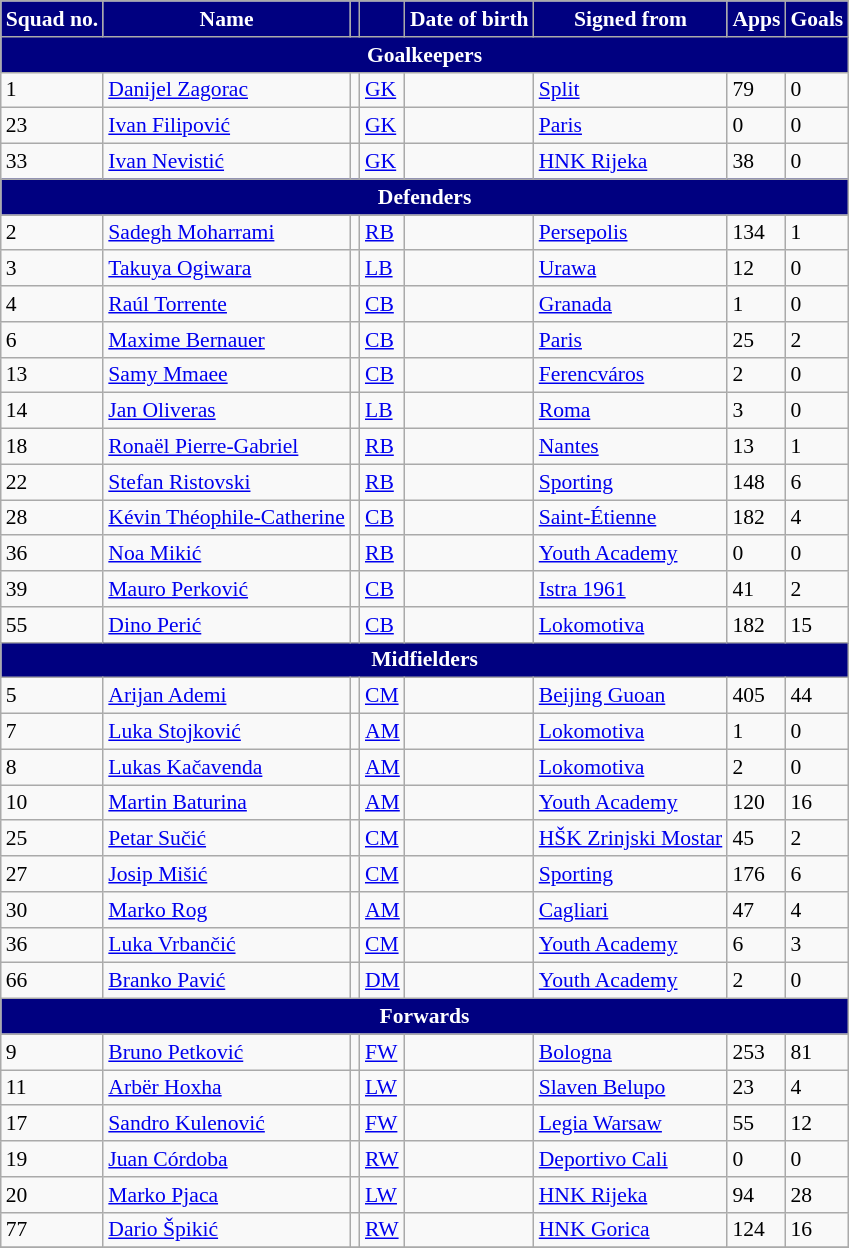<table class="wikitable" style="text-align:left; font-size:90%;">
<tr>
<th style="background:#000080; color:white; text-align:center;">Squad no.</th>
<th style="background:#000080; color:white; text-align:center;">Name</th>
<th style="background:#000080; color:white; text-align:center;"></th>
<th style="background:#000080; color:white; text-align:center;"></th>
<th style="background:#000080; color:white; text-align:center;">Date of birth</th>
<th style="background:#000080; color:white; text-align:center;">Signed from</th>
<th style="background:#000080; color:white; text-align:center;">Apps</th>
<th style="background:#000080; color:white; text-align:center;">Goals</th>
</tr>
<tr>
<th colspan="8" style="background:#000080; color:white; text-align:center"><strong>Goalkeepers</strong></th>
</tr>
<tr>
<td>1</td>
<td><a href='#'>Danijel Zagorac</a></td>
<td></td>
<td><a href='#'>GK</a></td>
<td></td>
<td> <a href='#'>Split</a></td>
<td>79</td>
<td>0</td>
</tr>
<tr>
<td>23</td>
<td><a href='#'>Ivan Filipović</a></td>
<td></td>
<td><a href='#'>GK</a></td>
<td></td>
<td> <a href='#'>Paris</a></td>
<td>0</td>
<td>0</td>
</tr>
<tr>
<td>33</td>
<td><a href='#'>Ivan Nevistić</a></td>
<td></td>
<td><a href='#'>GK</a></td>
<td></td>
<td> <a href='#'>HNK Rijeka</a></td>
<td>38</td>
<td>0</td>
</tr>
<tr>
<th colspan="8" style="background:#000080; color:white; text-align:center"><strong>Defenders</strong></th>
</tr>
<tr>
<td>2</td>
<td><a href='#'>Sadegh Moharrami</a></td>
<td></td>
<td><a href='#'>RB</a></td>
<td></td>
<td> <a href='#'>Persepolis</a></td>
<td>134</td>
<td>1</td>
</tr>
<tr>
<td>3</td>
<td><a href='#'>Takuya Ogiwara</a></td>
<td></td>
<td><a href='#'>LB</a></td>
<td></td>
<td> <a href='#'>Urawa</a></td>
<td>12</td>
<td>0</td>
</tr>
<tr>
<td>4</td>
<td><a href='#'>Raúl Torrente</a></td>
<td></td>
<td><a href='#'>CB</a></td>
<td></td>
<td> <a href='#'>Granada</a></td>
<td>1</td>
<td>0</td>
</tr>
<tr>
<td>6</td>
<td><a href='#'>Maxime Bernauer</a></td>
<td></td>
<td><a href='#'>CB</a></td>
<td></td>
<td> <a href='#'>Paris</a></td>
<td>25</td>
<td>2</td>
</tr>
<tr>
<td>13</td>
<td><a href='#'>Samy Mmaee</a></td>
<td></td>
<td><a href='#'>CB</a></td>
<td></td>
<td> <a href='#'>Ferencváros</a></td>
<td>2</td>
<td>0</td>
</tr>
<tr>
<td>14</td>
<td><a href='#'>Jan Oliveras</a></td>
<td></td>
<td><a href='#'>LB</a></td>
<td></td>
<td> <a href='#'>Roma</a></td>
<td>3</td>
<td>0</td>
</tr>
<tr>
<td>18</td>
<td><a href='#'>Ronaël Pierre-Gabriel</a></td>
<td></td>
<td><a href='#'>RB</a></td>
<td></td>
<td> <a href='#'>Nantes</a></td>
<td>13</td>
<td>1</td>
</tr>
<tr>
<td>22</td>
<td><a href='#'>Stefan Ristovski</a></td>
<td></td>
<td><a href='#'>RB</a></td>
<td></td>
<td> <a href='#'>Sporting</a></td>
<td>148</td>
<td>6</td>
</tr>
<tr>
<td>28</td>
<td><a href='#'>Kévin Théophile-Catherine</a></td>
<td></td>
<td><a href='#'>CB</a></td>
<td></td>
<td> <a href='#'>Saint-Étienne</a></td>
<td>182</td>
<td>4</td>
</tr>
<tr>
<td>36</td>
<td><a href='#'>Noa Mikić</a></td>
<td></td>
<td><a href='#'>RB</a></td>
<td></td>
<td> <a href='#'>Youth Academy</a></td>
<td>0</td>
<td>0</td>
</tr>
<tr>
<td>39</td>
<td><a href='#'>Mauro Perković</a></td>
<td></td>
<td><a href='#'>CB</a></td>
<td></td>
<td> <a href='#'>Istra 1961</a></td>
<td>41</td>
<td>2</td>
</tr>
<tr>
<td>55</td>
<td><a href='#'>Dino Perić</a></td>
<td></td>
<td><a href='#'>CB</a></td>
<td></td>
<td> <a href='#'>Lokomotiva</a></td>
<td>182</td>
<td>15</td>
</tr>
<tr>
<th colspan="8" style="background:#000080; color:white; text-align:center"><strong>Midfielders</strong></th>
</tr>
<tr>
<td>5</td>
<td><a href='#'>Arijan Ademi</a></td>
<td></td>
<td><a href='#'>CM</a></td>
<td></td>
<td> <a href='#'>Beijing Guoan</a></td>
<td>405</td>
<td>44</td>
</tr>
<tr>
<td>7</td>
<td><a href='#'>Luka Stojković</a></td>
<td></td>
<td><a href='#'>AM</a></td>
<td></td>
<td> <a href='#'>Lokomotiva</a></td>
<td>1</td>
<td>0</td>
</tr>
<tr>
<td>8</td>
<td><a href='#'>Lukas Kačavenda</a></td>
<td></td>
<td><a href='#'>AM</a></td>
<td></td>
<td> <a href='#'>Lokomotiva</a></td>
<td>2</td>
<td>0</td>
</tr>
<tr>
<td>10</td>
<td><a href='#'>Martin Baturina</a></td>
<td></td>
<td><a href='#'>AM</a></td>
<td></td>
<td> <a href='#'>Youth Academy</a></td>
<td>120</td>
<td>16</td>
</tr>
<tr>
<td>25</td>
<td><a href='#'>Petar Sučić</a></td>
<td></td>
<td><a href='#'>CM</a></td>
<td></td>
<td> <a href='#'>HŠK Zrinjski Mostar</a></td>
<td>45</td>
<td>2</td>
</tr>
<tr>
<td>27</td>
<td><a href='#'>Josip Mišić</a></td>
<td></td>
<td><a href='#'>CM</a></td>
<td></td>
<td> <a href='#'>Sporting</a></td>
<td>176</td>
<td>6</td>
</tr>
<tr>
<td>30</td>
<td><a href='#'>Marko Rog</a></td>
<td></td>
<td><a href='#'>AM</a></td>
<td></td>
<td> <a href='#'>Cagliari</a></td>
<td>47</td>
<td>4</td>
</tr>
<tr>
<td>36</td>
<td><a href='#'>Luka Vrbančić</a></td>
<td></td>
<td><a href='#'>CM</a></td>
<td></td>
<td> <a href='#'>Youth Academy</a></td>
<td>6</td>
<td>3</td>
</tr>
<tr>
<td>66</td>
<td><a href='#'>Branko Pavić</a></td>
<td></td>
<td><a href='#'>DM</a></td>
<td></td>
<td> <a href='#'>Youth Academy</a></td>
<td>2</td>
<td>0</td>
</tr>
<tr>
<th colspan="8" style="background:#000080; color:white; text-align:center"><strong>Forwards</strong></th>
</tr>
<tr>
<td>9</td>
<td><a href='#'>Bruno Petković</a></td>
<td></td>
<td><a href='#'>FW</a></td>
<td></td>
<td> <a href='#'>Bologna</a></td>
<td>253</td>
<td>81</td>
</tr>
<tr>
<td>11</td>
<td><a href='#'>Arbër Hoxha</a></td>
<td></td>
<td><a href='#'>LW</a></td>
<td></td>
<td> <a href='#'>Slaven Belupo</a></td>
<td>23</td>
<td>4</td>
</tr>
<tr>
<td>17</td>
<td><a href='#'>Sandro Kulenović</a></td>
<td></td>
<td><a href='#'>FW</a></td>
<td></td>
<td> <a href='#'>Legia Warsaw</a></td>
<td>55</td>
<td>12</td>
</tr>
<tr>
<td>19</td>
<td><a href='#'>Juan Córdoba</a></td>
<td></td>
<td><a href='#'>RW</a></td>
<td></td>
<td> <a href='#'>Deportivo Cali</a></td>
<td>0</td>
<td>0</td>
</tr>
<tr>
<td>20</td>
<td><a href='#'>Marko Pjaca</a></td>
<td></td>
<td><a href='#'>LW</a></td>
<td></td>
<td> <a href='#'>HNK Rijeka</a></td>
<td>94</td>
<td>28</td>
</tr>
<tr>
<td>77</td>
<td><a href='#'>Dario Špikić</a></td>
<td></td>
<td><a href='#'>RW</a></td>
<td></td>
<td> <a href='#'>HNK Gorica</a></td>
<td>124</td>
<td>16</td>
</tr>
<tr>
</tr>
</table>
